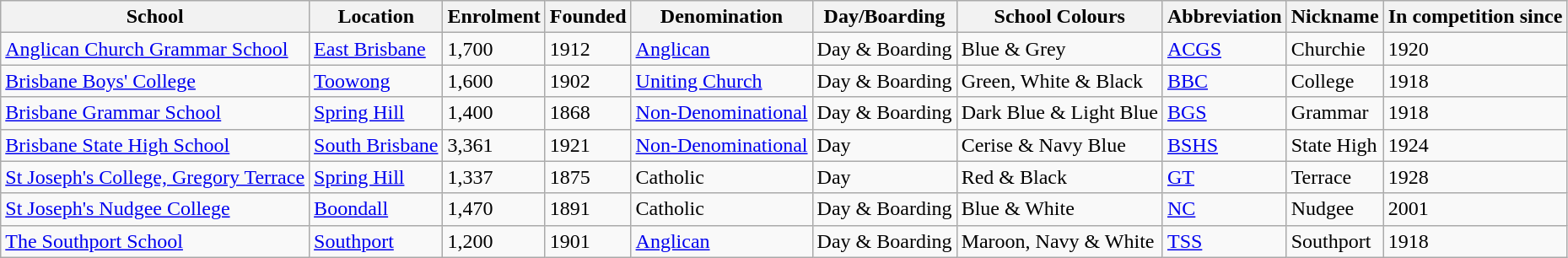<table class="wikitable">
<tr>
<th>School</th>
<th>Location</th>
<th>Enrolment</th>
<th>Founded</th>
<th>Denomination</th>
<th>Day/Boarding</th>
<th>School Colours</th>
<th>Abbreviation</th>
<th>Nickname</th>
<th>In competition since</th>
</tr>
<tr>
<td><a href='#'>Anglican Church Grammar School</a></td>
<td><a href='#'>East Brisbane</a></td>
<td>1,700</td>
<td>1912</td>
<td><a href='#'>Anglican</a></td>
<td>Day & Boarding</td>
<td>Blue & Grey</td>
<td><a href='#'>ACGS</a></td>
<td>Churchie</td>
<td>1920</td>
</tr>
<tr>
<td><a href='#'>Brisbane Boys' College</a></td>
<td><a href='#'>Toowong</a></td>
<td>1,600</td>
<td>1902</td>
<td><a href='#'>Uniting Church</a></td>
<td>Day & Boarding</td>
<td>Green, White & Black</td>
<td><a href='#'>BBC</a></td>
<td>College</td>
<td>1918</td>
</tr>
<tr>
<td><a href='#'>Brisbane Grammar School</a></td>
<td><a href='#'>Spring Hill</a></td>
<td>1,400</td>
<td>1868</td>
<td><a href='#'>Non-Denominational</a></td>
<td>Day & Boarding</td>
<td>Dark Blue & Light Blue</td>
<td><a href='#'>BGS</a></td>
<td>Grammar</td>
<td>1918</td>
</tr>
<tr>
<td><a href='#'>Brisbane State High School</a></td>
<td><a href='#'>South Brisbane</a></td>
<td>3,361</td>
<td>1921</td>
<td><a href='#'>Non-Denominational</a></td>
<td>Day</td>
<td>Cerise & Navy Blue</td>
<td><a href='#'>BSHS</a></td>
<td>State High</td>
<td>1924</td>
</tr>
<tr>
<td><a href='#'>St Joseph's College, Gregory Terrace</a></td>
<td><a href='#'>Spring Hill</a></td>
<td>1,337</td>
<td>1875</td>
<td>Catholic</td>
<td>Day</td>
<td>Red & Black</td>
<td><a href='#'>GT</a></td>
<td>Terrace</td>
<td>1928</td>
</tr>
<tr>
<td><a href='#'>St Joseph's  Nudgee College</a></td>
<td><a href='#'>Boondall</a></td>
<td>1,470</td>
<td>1891</td>
<td>Catholic</td>
<td>Day & Boarding</td>
<td>Blue & White</td>
<td><a href='#'>NC</a></td>
<td>Nudgee</td>
<td>2001</td>
</tr>
<tr>
<td><a href='#'>The Southport School</a></td>
<td><a href='#'>Southport</a></td>
<td>1,200</td>
<td>1901</td>
<td><a href='#'>Anglican</a></td>
<td>Day & Boarding</td>
<td>Maroon, Navy & White</td>
<td><a href='#'>TSS</a></td>
<td>Southport</td>
<td>1918</td>
</tr>
</table>
